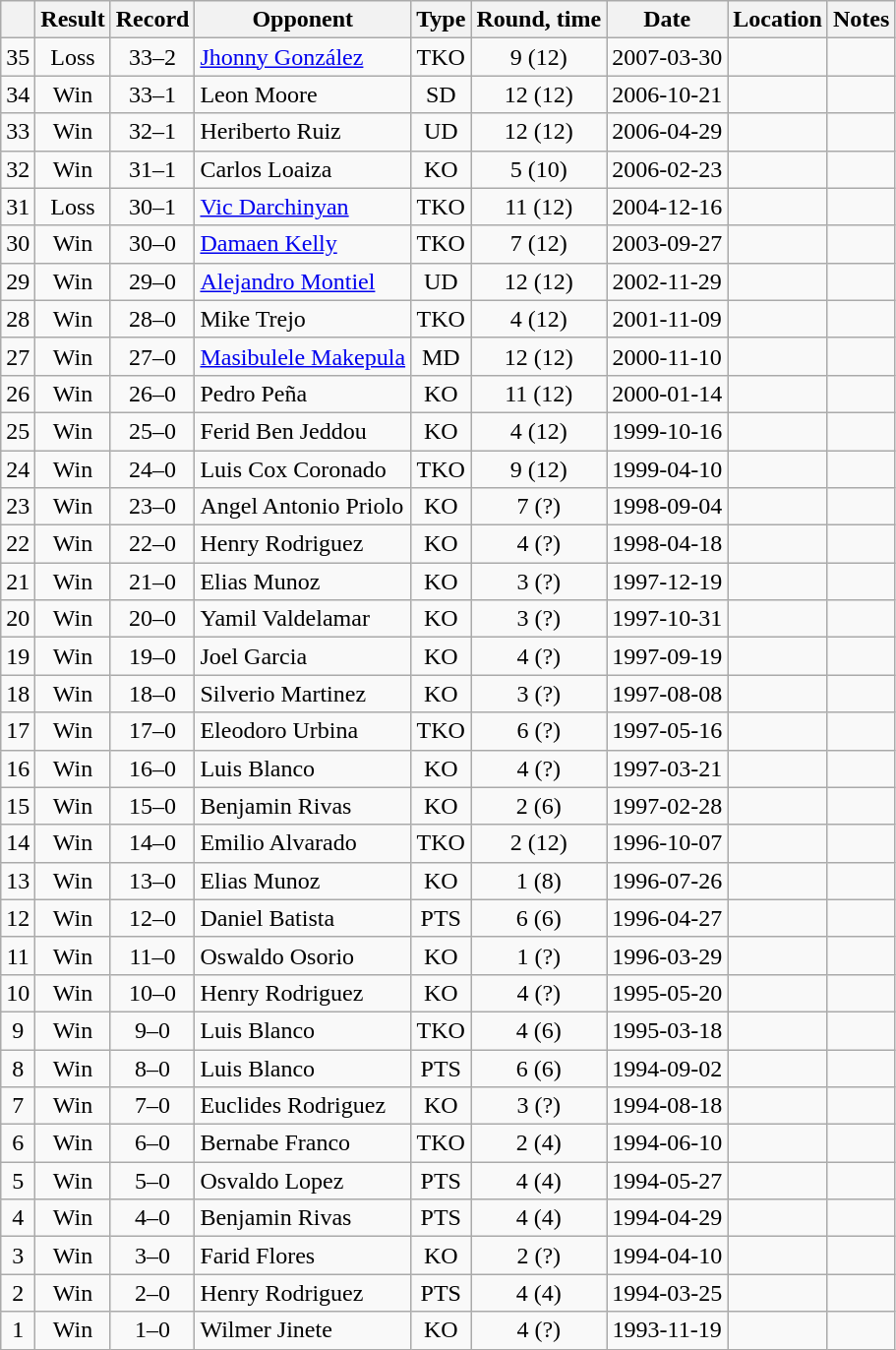<table class=wikitable style=text-align:center>
<tr>
<th></th>
<th>Result</th>
<th>Record</th>
<th>Opponent</th>
<th>Type</th>
<th>Round, time</th>
<th>Date</th>
<th>Location</th>
<th>Notes</th>
</tr>
<tr>
<td>35</td>
<td>Loss</td>
<td>33–2</td>
<td align=left><a href='#'>Jhonny González</a></td>
<td>TKO</td>
<td>9 (12)</td>
<td>2007-03-30</td>
<td align=left></td>
<td align=left></td>
</tr>
<tr>
<td>34</td>
<td>Win</td>
<td>33–1</td>
<td align=left>Leon Moore</td>
<td>SD</td>
<td>12 (12)</td>
<td>2006-10-21</td>
<td align=left></td>
<td align=left></td>
</tr>
<tr>
<td>33</td>
<td>Win</td>
<td>32–1</td>
<td align=left>Heriberto Ruiz</td>
<td>UD</td>
<td>12 (12)</td>
<td>2006-04-29</td>
<td align=left></td>
<td align=left></td>
</tr>
<tr>
<td>32</td>
<td>Win</td>
<td>31–1</td>
<td align=left>Carlos Loaiza</td>
<td>KO</td>
<td>5 (10)</td>
<td>2006-02-23</td>
<td align=left></td>
<td align=left></td>
</tr>
<tr>
<td>31</td>
<td>Loss</td>
<td>30–1</td>
<td align=left><a href='#'>Vic Darchinyan</a></td>
<td>TKO</td>
<td>11 (12)</td>
<td>2004-12-16</td>
<td align=left></td>
<td align=left></td>
</tr>
<tr>
<td>30</td>
<td>Win</td>
<td>30–0</td>
<td align=left><a href='#'>Damaen Kelly</a></td>
<td>TKO</td>
<td>7 (12)</td>
<td>2003-09-27</td>
<td align=left></td>
<td align=left></td>
</tr>
<tr>
<td>29</td>
<td>Win</td>
<td>29–0</td>
<td align=left><a href='#'>Alejandro Montiel</a></td>
<td>UD</td>
<td>12 (12)</td>
<td>2002-11-29</td>
<td align=left></td>
<td align=left></td>
</tr>
<tr>
<td>28</td>
<td>Win</td>
<td>28–0</td>
<td align=left>Mike Trejo</td>
<td>TKO</td>
<td>4 (12)</td>
<td>2001-11-09</td>
<td align=left></td>
<td align=left></td>
</tr>
<tr>
<td>27</td>
<td>Win</td>
<td>27–0</td>
<td align=left><a href='#'>Masibulele Makepula</a></td>
<td>MD</td>
<td>12 (12)</td>
<td>2000-11-10</td>
<td align=left></td>
<td align=left></td>
</tr>
<tr>
<td>26</td>
<td>Win</td>
<td>26–0</td>
<td align=left>Pedro Peña</td>
<td>KO</td>
<td>11 (12)</td>
<td>2000-01-14</td>
<td align=left></td>
<td align=left></td>
</tr>
<tr>
<td>25</td>
<td>Win</td>
<td>25–0</td>
<td align=left>Ferid Ben Jeddou</td>
<td>KO</td>
<td>4 (12)</td>
<td>1999-10-16</td>
<td align=left></td>
<td align=left></td>
</tr>
<tr>
<td>24</td>
<td>Win</td>
<td>24–0</td>
<td align=left>Luis Cox Coronado</td>
<td>TKO</td>
<td>9 (12)</td>
<td>1999-04-10</td>
<td align=left></td>
<td align=left></td>
</tr>
<tr>
<td>23</td>
<td>Win</td>
<td>23–0</td>
<td align=left>Angel Antonio Priolo</td>
<td>KO</td>
<td>7 (?)</td>
<td>1998-09-04</td>
<td align=left></td>
<td align=left></td>
</tr>
<tr>
<td>22</td>
<td>Win</td>
<td>22–0</td>
<td align=left>Henry Rodriguez</td>
<td>KO</td>
<td>4 (?)</td>
<td>1998-04-18</td>
<td align=left></td>
<td align=left></td>
</tr>
<tr>
<td>21</td>
<td>Win</td>
<td>21–0</td>
<td align=left>Elias Munoz</td>
<td>KO</td>
<td>3 (?)</td>
<td>1997-12-19</td>
<td align=left></td>
<td align=left></td>
</tr>
<tr>
<td>20</td>
<td>Win</td>
<td>20–0</td>
<td align=left>Yamil Valdelamar</td>
<td>KO</td>
<td>3 (?)</td>
<td>1997-10-31</td>
<td align=left></td>
<td align=left></td>
</tr>
<tr>
<td>19</td>
<td>Win</td>
<td>19–0</td>
<td align=left>Joel Garcia</td>
<td>KO</td>
<td>4 (?)</td>
<td>1997-09-19</td>
<td align=left></td>
<td align=left></td>
</tr>
<tr>
<td>18</td>
<td>Win</td>
<td>18–0</td>
<td align=left>Silverio Martinez</td>
<td>KO</td>
<td>3 (?)</td>
<td>1997-08-08</td>
<td align=left></td>
<td align=left></td>
</tr>
<tr>
<td>17</td>
<td>Win</td>
<td>17–0</td>
<td align=left>Eleodoro Urbina</td>
<td>TKO</td>
<td>6 (?)</td>
<td>1997-05-16</td>
<td align=left></td>
<td align=left></td>
</tr>
<tr>
<td>16</td>
<td>Win</td>
<td>16–0</td>
<td align=left>Luis Blanco</td>
<td>KO</td>
<td>4 (?)</td>
<td>1997-03-21</td>
<td align=left></td>
<td align=left></td>
</tr>
<tr>
<td>15</td>
<td>Win</td>
<td>15–0</td>
<td align=left>Benjamin Rivas</td>
<td>KO</td>
<td>2 (6)</td>
<td>1997-02-28</td>
<td align=left></td>
<td align=left></td>
</tr>
<tr>
<td>14</td>
<td>Win</td>
<td>14–0</td>
<td align=left>Emilio Alvarado</td>
<td>TKO</td>
<td>2 (12)</td>
<td>1996-10-07</td>
<td align=left></td>
<td align=left></td>
</tr>
<tr>
<td>13</td>
<td>Win</td>
<td>13–0</td>
<td align=left>Elias Munoz</td>
<td>KO</td>
<td>1 (8)</td>
<td>1996-07-26</td>
<td align=left></td>
<td align=left></td>
</tr>
<tr>
<td>12</td>
<td>Win</td>
<td>12–0</td>
<td align=left>Daniel Batista</td>
<td>PTS</td>
<td>6 (6)</td>
<td>1996-04-27</td>
<td align=left></td>
<td align=left></td>
</tr>
<tr>
<td>11</td>
<td>Win</td>
<td>11–0</td>
<td align=left>Oswaldo Osorio</td>
<td>KO</td>
<td>1 (?)</td>
<td>1996-03-29</td>
<td align=left></td>
<td align=left></td>
</tr>
<tr>
<td>10</td>
<td>Win</td>
<td>10–0</td>
<td align=left>Henry Rodriguez</td>
<td>KO</td>
<td>4 (?)</td>
<td>1995-05-20</td>
<td align=left></td>
<td align=left></td>
</tr>
<tr>
<td>9</td>
<td>Win</td>
<td>9–0</td>
<td align=left>Luis Blanco</td>
<td>TKO</td>
<td>4 (6)</td>
<td>1995-03-18</td>
<td align=left></td>
<td align=left></td>
</tr>
<tr>
<td>8</td>
<td>Win</td>
<td>8–0</td>
<td align=left>Luis Blanco</td>
<td>PTS</td>
<td>6 (6)</td>
<td>1994-09-02</td>
<td align=left></td>
<td align=left></td>
</tr>
<tr>
<td>7</td>
<td>Win</td>
<td>7–0</td>
<td align=left>Euclides Rodriguez</td>
<td>KO</td>
<td>3 (?)</td>
<td>1994-08-18</td>
<td align=left></td>
<td align=left></td>
</tr>
<tr>
<td>6</td>
<td>Win</td>
<td>6–0</td>
<td align=left>Bernabe Franco</td>
<td>TKO</td>
<td>2 (4)</td>
<td>1994-06-10</td>
<td align=left></td>
<td align=left></td>
</tr>
<tr>
<td>5</td>
<td>Win</td>
<td>5–0</td>
<td align=left>Osvaldo Lopez</td>
<td>PTS</td>
<td>4 (4)</td>
<td>1994-05-27</td>
<td align=left></td>
<td align=left></td>
</tr>
<tr>
<td>4</td>
<td>Win</td>
<td>4–0</td>
<td align=left>Benjamin Rivas</td>
<td>PTS</td>
<td>4 (4)</td>
<td>1994-04-29</td>
<td align=left></td>
<td align=left></td>
</tr>
<tr>
<td>3</td>
<td>Win</td>
<td>3–0</td>
<td align=left>Farid Flores</td>
<td>KO</td>
<td>2 (?)</td>
<td>1994-04-10</td>
<td align=left></td>
<td align=left></td>
</tr>
<tr>
<td>2</td>
<td>Win</td>
<td>2–0</td>
<td align=left>Henry Rodriguez</td>
<td>PTS</td>
<td>4 (4)</td>
<td>1994-03-25</td>
<td align=left></td>
<td align=left></td>
</tr>
<tr>
<td>1</td>
<td>Win</td>
<td>1–0</td>
<td align=left>Wilmer Jinete</td>
<td>KO</td>
<td>4 (?)</td>
<td>1993-11-19</td>
<td align=left></td>
<td align=left></td>
</tr>
</table>
